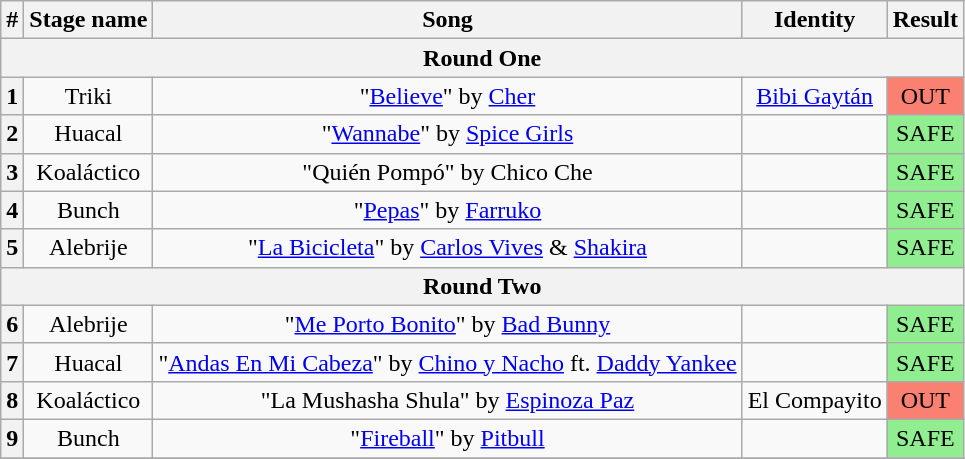<table class="wikitable plainrowheaders" style="text-align: center;">
<tr>
<th>#</th>
<th>Stage name</th>
<th>Song</th>
<th>Identity</th>
<th>Result</th>
</tr>
<tr>
<th colspan="5">Round One</th>
</tr>
<tr>
<th>1</th>
<td>Triki</td>
<td>"<a href='#'>Believe</a>" by <a href='#'>Cher</a></td>
<td><a href='#'>Bibi Gaytán</a></td>
<td bgcolor="salmon">OUT</td>
</tr>
<tr>
<th>2</th>
<td>Huacal</td>
<td>"<a href='#'>Wannabe</a>" by <a href='#'>Spice Girls</a></td>
<td></td>
<td bgcolor="lightgreen">SAFE</td>
</tr>
<tr>
<th>3</th>
<td>Koaláctico</td>
<td>"Quién Pompó" by Chico Che</td>
<td></td>
<td bgcolor="lightgreen">SAFE</td>
</tr>
<tr>
<th>4</th>
<td>Bunch</td>
<td>"<a href='#'>Pepas</a>" by <a href='#'>Farruko</a></td>
<td></td>
<td bgcolor="lightgreen">SAFE</td>
</tr>
<tr>
<th>5</th>
<td>Alebrije</td>
<td>"<a href='#'>La Bicicleta</a>" by <a href='#'>Carlos Vives</a> & <a href='#'>Shakira</a></td>
<td></td>
<td bgcolor="lightgreen">SAFE</td>
</tr>
<tr>
<th colspan="5">Round Two</th>
</tr>
<tr>
<th>6</th>
<td>Alebrije</td>
<td>"<a href='#'>Me Porto Bonito</a>" by <a href='#'>Bad Bunny</a></td>
<td></td>
<td bgcolor="lightgreen">SAFE</td>
</tr>
<tr>
<th>7</th>
<td>Huacal</td>
<td>"<a href='#'>Andas En Mi Cabeza</a>" by <a href='#'>Chino y Nacho</a> ft. <a href='#'>Daddy Yankee</a></td>
<td></td>
<td bgcolor="lightgreen">SAFE</td>
</tr>
<tr>
<th>8</th>
<td>Koaláctico</td>
<td>"La Mushasha Shula" by <a href='#'>Espinoza Paz</a></td>
<td>El Compayito</td>
<td bgcolor="salmon">OUT</td>
</tr>
<tr>
<th>9</th>
<td>Bunch</td>
<td>"<a href='#'>Fireball</a>" by <a href='#'>Pitbull</a></td>
<td></td>
<td bgcolor="lightgreen">SAFE</td>
</tr>
<tr>
</tr>
</table>
